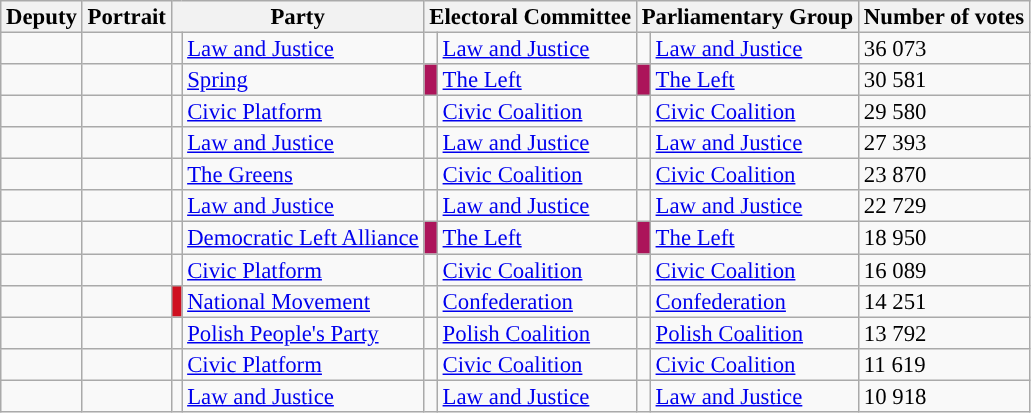<table class="wikitable sortable" style="font-size:95%;line-height:14px;">
<tr>
<th>Deputy</th>
<th>Portrait</th>
<th colspan="2">Party</th>
<th colspan="2">Electoral Committee</th>
<th colspan="2">Parliamentary Group</th>
<th>Number of votes</th>
</tr>
<tr>
<td></td>
<td></td>
<td style="background:"></td>
<td><a href='#'>Law and Justice</a></td>
<td style="background:"></td>
<td><a href='#'>Law and Justice</a></td>
<td style="background:"></td>
<td><a href='#'>Law and Justice</a></td>
<td>36 073</td>
</tr>
<tr>
<td></td>
<td></td>
<td style="background:"></td>
<td><a href='#'>Spring</a></td>
<td style="background:#AC145A;"></td>
<td><a href='#'>The Left</a></td>
<td style="background:#AC145A;"></td>
<td><a href='#'>The Left</a></td>
<td>30 581</td>
</tr>
<tr>
<td></td>
<td></td>
<td style="background:"></td>
<td><a href='#'>Civic Platform</a></td>
<td style="background:"></td>
<td><a href='#'>Civic Coalition</a></td>
<td style="background:"></td>
<td><a href='#'>Civic Coalition</a></td>
<td>29 580</td>
</tr>
<tr>
<td></td>
<td></td>
<td style="background:"></td>
<td><a href='#'>Law and Justice</a></td>
<td style="background:"></td>
<td><a href='#'>Law and Justice</a></td>
<td style="background:"></td>
<td><a href='#'>Law and Justice</a></td>
<td>27 393</td>
</tr>
<tr>
<td></td>
<td></td>
<td style="background:"></td>
<td><a href='#'>The Greens</a></td>
<td style="background:"></td>
<td><a href='#'>Civic Coalition</a></td>
<td style="background:"></td>
<td><a href='#'>Civic Coalition</a></td>
<td>23 870</td>
</tr>
<tr>
<td></td>
<td></td>
<td style="background:"></td>
<td><a href='#'>Law and Justice</a></td>
<td style="background:"></td>
<td><a href='#'>Law and Justice</a></td>
<td style="background:"></td>
<td><a href='#'>Law and Justice</a></td>
<td>22 729</td>
</tr>
<tr>
<td></td>
<td></td>
<td style="background:"></td>
<td><a href='#'>Democratic Left Alliance</a></td>
<td style="background:#AC145A;"></td>
<td><a href='#'>The Left</a></td>
<td style="background:#AC145A;"></td>
<td><a href='#'>The Left</a></td>
<td>18 950</td>
</tr>
<tr>
<td></td>
<td></td>
<td style="background:"></td>
<td><a href='#'>Civic Platform</a></td>
<td style="background:"></td>
<td><a href='#'>Civic Coalition</a></td>
<td style="background:"></td>
<td><a href='#'>Civic Coalition</a></td>
<td>16 089</td>
</tr>
<tr>
<td></td>
<td></td>
<td style="background:#CF1020;"></td>
<td><a href='#'>National Movement</a></td>
<td style="background:"></td>
<td><a href='#'>Confederation</a></td>
<td style="background:"></td>
<td><a href='#'>Confederation</a></td>
<td>14 251</td>
</tr>
<tr>
<td></td>
<td></td>
<td style="background:"></td>
<td><a href='#'>Polish People's Party</a></td>
<td style="background:"></td>
<td><a href='#'>Polish Coalition</a></td>
<td style="background:"></td>
<td><a href='#'>Polish Coalition</a></td>
<td>13 792</td>
</tr>
<tr>
<td></td>
<td></td>
<td style="background:"></td>
<td><a href='#'>Civic Platform</a></td>
<td style="background:"></td>
<td><a href='#'>Civic Coalition</a></td>
<td style="background:"></td>
<td><a href='#'>Civic Coalition</a></td>
<td>11 619</td>
</tr>
<tr>
<td></td>
<td></td>
<td style="background:"></td>
<td><a href='#'>Law and Justice</a></td>
<td style="background:"></td>
<td><a href='#'>Law and Justice</a></td>
<td style="background:"></td>
<td><a href='#'>Law and Justice</a></td>
<td>10 918</td>
</tr>
</table>
